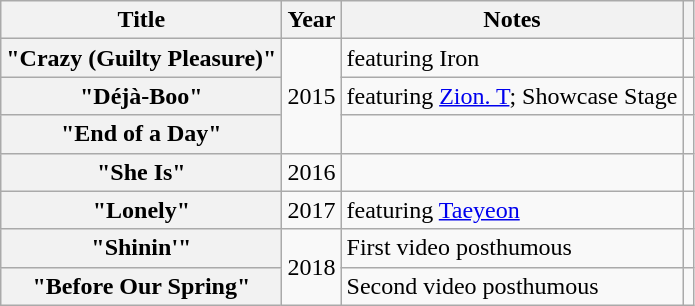<table class="wikitable plainrowheaders">
<tr>
<th scope="col">Title</th>
<th scope="col">Year</th>
<th scope="col">Notes</th>
<th scope="col"></th>
</tr>
<tr>
<th scope="row">"Crazy (Guilty Pleasure)"</th>
<td rowspan="3">2015</td>
<td>featuring Iron</td>
<td></td>
</tr>
<tr>
<th scope="row">"Déjà-Boo"</th>
<td>featuring <a href='#'>Zion. T</a>; Showcase Stage</td>
<td></td>
</tr>
<tr>
<th scope="row">"End of a Day"</th>
<td></td>
<td></td>
</tr>
<tr>
<th scope="row">"She Is"</th>
<td>2016</td>
<td></td>
<td></td>
</tr>
<tr>
<th scope="row">"Lonely"</th>
<td>2017</td>
<td>featuring <a href='#'>Taeyeon</a></td>
<td></td>
</tr>
<tr>
<th scope="row">"Shinin'"</th>
<td rowspan="2">2018</td>
<td>First video posthumous</td>
<td></td>
</tr>
<tr>
<th scope="row">"Before Our Spring"</th>
<td>Second video posthumous</td>
<td></td>
</tr>
</table>
